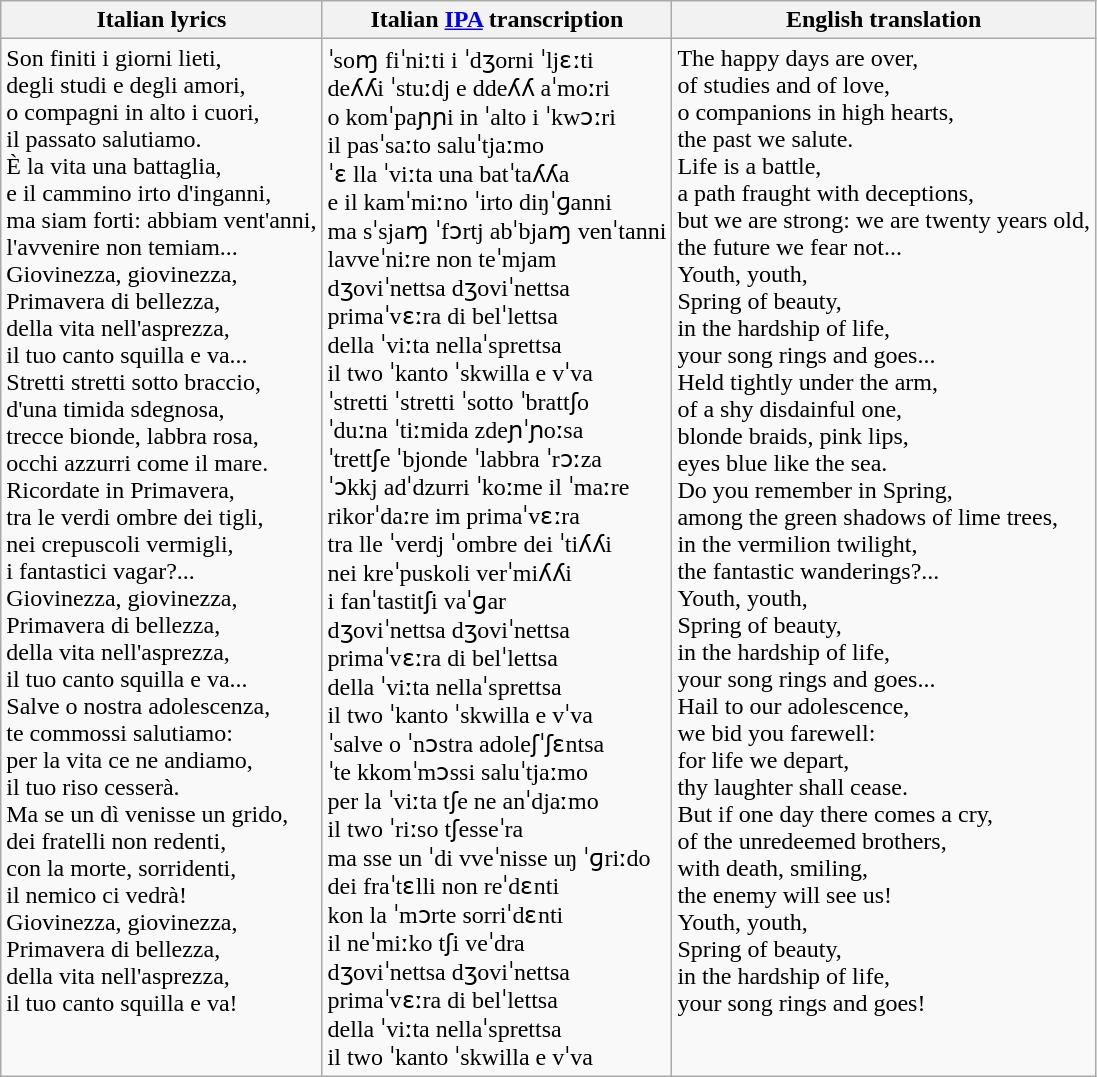<table class="wikitable">
<tr>
<th>Italian lyrics</th>
<th>Italian <a href='#'>IPA</a> transcription</th>
<th>English translation</th>
</tr>
<tr style="vertical-align:top; white-space:nowrap;">
<td>Son finiti i giorni lieti,<br>degli studi e degli amori,<br>o compagni in alto i cuori,<br>il passato salutiamo.<br>È la vita una battaglia,<br>e il cammino irto d'inganni,<br>ma siam forti: abbiam vent'anni,<br>l'avvenire non temiam...<br>Giovinezza, giovinezza,<br>Primavera di bellezza,<br>della vita nell'asprezza,<br>il tuo canto squilla e va...<br>Stretti stretti sotto braccio,<br>d'una timida sdegnosa,<br>trecce bionde, labbra rosa,<br>occhi azzurri come il mare.<br>Ricordate in Primavera,<br>tra le verdi ombre dei tigli,<br>nei crepuscoli vermigli,<br>i fantastici vagar?...<br>Giovinezza, giovinezza,<br>Primavera di bellezza,<br>della vita nell'asprezza,<br>il tuo canto squilla e va...<br>Salve o nostra adolescenza,<br>te commossi salutiamo:<br>per la vita ce ne andiamo,<br>il tuo riso cesserà.<br>Ma se un dì venisse un grido,<br>dei fratelli non redenti,<br>con la morte, sorridenti,<br>il nemico ci vedrà!<br>Giovinezza, giovinezza,<br>Primavera di bellezza,<br>della vita nell'asprezza,<br>il tuo canto squilla e va!</td>
<td>ˈsoɱ fiˈniːti i ˈdʒorni ˈljɛːti<br>deʎʎi ˈstuːdj e ddeʎʎ aˈmoːri<br>o komˈpaɲɲi in ˈalto i ˈkwɔːri<br>il pasˈsaːto saluˈtjaːmo<br>ˈɛ lla ˈviːta una batˈtaʎʎa<br>e il kamˈmiːno ˈirto diŋˈɡanni<br>ma sˈsjaɱ ˈfɔrtj abˈbjaɱ venˈtanni<br>lavveˈniːre non teˈmjam<br>dʒoviˈnettsa dʒoviˈnettsa<br>primaˈvɛːra di belˈlettsa<br>della ˈviːta nellaˈsprettsa<br>il two ˈkanto ˈskwilla e vˈva<br>ˈstretti ˈstretti ˈsotto ˈbrattʃo<br>ˈduːna ˈtiːmida zdeɲˈɲoːsa<br>ˈtrettʃe ˈbjonde ˈlabbra ˈrɔːza<br>ˈɔkkj adˈdzurri ˈkoːme il ˈmaːre<br>rikorˈdaːre im primaˈvɛːra<br>tra lle ˈverdj ˈombre dei ˈtiʎʎi<br>nei kreˈpuskoli verˈmiʎʎi<br>i fanˈtastitʃi vaˈɡar<br>dʒoviˈnettsa dʒoviˈnettsa<br>primaˈvɛːra di belˈlettsa<br>della ˈviːta nellaˈsprettsa<br>il two ˈkanto ˈskwilla e vˈva<br>ˈsalve o ˈnɔstra adoleʃˈʃɛntsa<br>ˈte kkomˈmɔssi saluˈtjaːmo<br>per la ˈviːta tʃe ne anˈdjaːmo<br>il two ˈriːso tʃesseˈra<br>ma sse un ˈdi vveˈnisse uŋ ˈɡriːdo<br>dei fraˈtɛlli non reˈdɛnti<br>kon la ˈmɔrte sorriˈdɛnti<br>il neˈmiːko tʃi veˈdra<br>dʒoviˈnettsa dʒoviˈnettsa<br>primaˈvɛːra di belˈlettsa<br>della ˈviːta nellaˈsprettsa<br>il two ˈkanto ˈskwilla e vˈva</td>
<td>The happy days are over,<br>of studies and of love,<br>o companions in high hearts,<br>the past we salute.<br>Life is a battle,<br>a path fraught with deceptions,<br>but we are strong: we are twenty years old,<br>the future we fear not...<br>Youth, youth,<br>Spring of beauty,<br>in the hardship of life,<br>your song rings and goes...<br>Held tightly under the arm,<br>of a shy disdainful one,<br>blonde braids, pink lips,<br>eyes blue like the sea.<br>Do you remember in Spring,<br>among the green shadows of lime trees,<br>in the vermilion twilight,<br>the fantastic wanderings?...<br>Youth, youth,<br>Spring of beauty,<br>in the hardship of life,<br>your song rings and goes...<br>Hail to our adolescence,<br>we bid you farewell:<br>for life we depart,<br>thy laughter shall cease.<br>But if one day there comes a cry,<br>of the unredeemed brothers,<br>with death, smiling,<br>the enemy will see us!<br>Youth, youth,<br>Spring of beauty,<br>in the hardship of life,<br>your song rings and goes!</td>
</tr>
</table>
